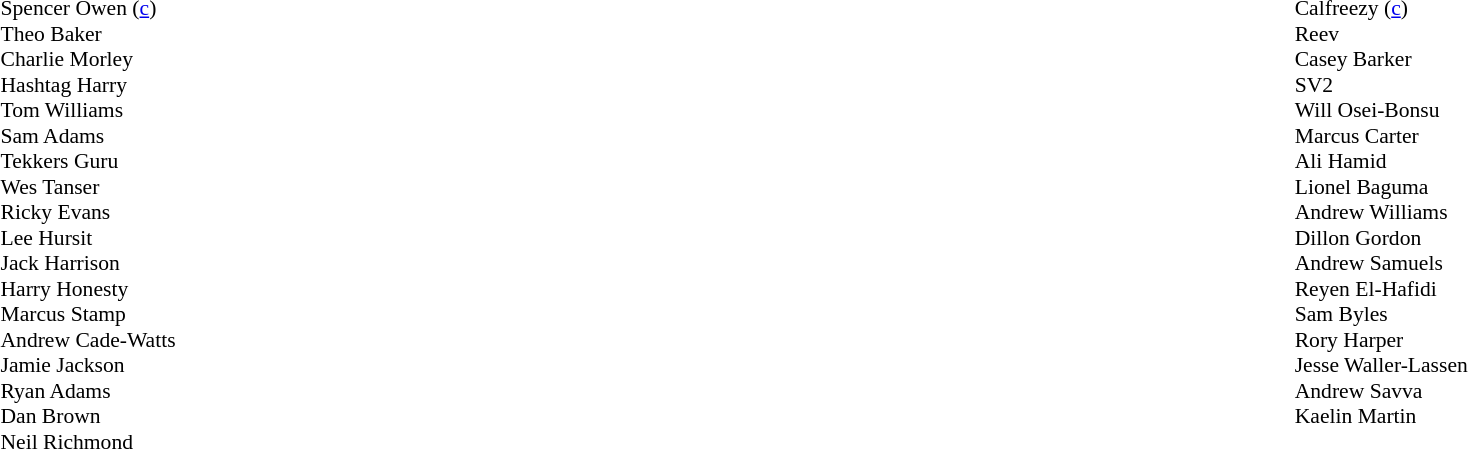<table width="100%">
<tr>
<td valign="top" width="50%"><br><table style="font-size: 90%" cellspacing="0" cellpadding="0">
<tr>
<th width="25"></th>
<th width="25"></th>
</tr>
<tr>
<td></td>
<td></td>
<td>Spencer Owen (<a href='#'>c</a>)</td>
<td></td>
</tr>
<tr>
<td></td>
<td></td>
<td>Theo Baker</td>
<td></td>
</tr>
<tr>
<td></td>
<td></td>
<td>Charlie Morley</td>
<td></td>
</tr>
<tr>
<td></td>
<td></td>
<td>Hashtag Harry</td>
<td></td>
</tr>
<tr>
<td></td>
<td></td>
<td>Tom Williams</td>
<td></td>
</tr>
<tr>
<td></td>
<td></td>
<td>Sam Adams</td>
<td></td>
</tr>
<tr>
<td></td>
<td></td>
<td>Tekkers Guru</td>
<td></td>
</tr>
<tr>
<td></td>
<td></td>
<td>Wes Tanser</td>
<td></td>
</tr>
<tr>
<td></td>
<td></td>
<td>Ricky Evans</td>
<td></td>
</tr>
<tr>
<td></td>
<td></td>
<td>Lee Hursit</td>
<td></td>
</tr>
<tr>
<td></td>
<td></td>
<td>Jack Harrison</td>
<td></td>
</tr>
<tr>
<td></td>
<td></td>
<td>Harry Honesty</td>
<td></td>
</tr>
<tr>
<td></td>
<td></td>
<td>Marcus Stamp</td>
<td></td>
</tr>
<tr>
<td></td>
<td></td>
<td>Andrew Cade-Watts</td>
<td></td>
</tr>
<tr>
<td></td>
<td></td>
<td>Jamie Jackson</td>
<td></td>
</tr>
<tr>
<td></td>
<td></td>
<td>Ryan Adams</td>
<td></td>
</tr>
<tr>
<td></td>
<td></td>
<td>Dan Brown</td>
<td></td>
</tr>
<tr>
<td></td>
<td></td>
<td>Neil Richmond</td>
<td></td>
</tr>
</table>
</td>
<td valign="top"></td>
<td valign="top" width="50%"><br><table style="font-size: 90%" cellspacing="0" cellpadding="0" align="center">
<tr>
<th width="25"></th>
<th width="25"></th>
</tr>
<tr>
<td></td>
<td></td>
<td>Calfreezy (<a href='#'>c</a>)</td>
<td></td>
</tr>
<tr>
<td></td>
<td></td>
<td>Reev</td>
<td></td>
</tr>
<tr>
<td></td>
<td></td>
<td>Casey Barker</td>
<td></td>
</tr>
<tr>
<td></td>
<td></td>
<td>SV2</td>
<td></td>
</tr>
<tr>
<td></td>
<td></td>
<td>Will Osei-Bonsu</td>
<td></td>
</tr>
<tr>
<td></td>
<td></td>
<td>Marcus Carter</td>
<td></td>
</tr>
<tr>
<td></td>
<td></td>
<td>Ali Hamid</td>
<td></td>
</tr>
<tr>
<td></td>
<td></td>
<td>Lionel Baguma</td>
<td></td>
</tr>
<tr>
<td></td>
<td></td>
<td>Andrew Williams</td>
<td></td>
</tr>
<tr>
<td></td>
<td></td>
<td>Dillon Gordon</td>
<td></td>
</tr>
<tr>
<td></td>
<td></td>
<td>Andrew Samuels</td>
<td></td>
</tr>
<tr>
<td></td>
<td></td>
<td>Reyen El-Hafidi</td>
<td></td>
</tr>
<tr>
<td></td>
<td></td>
<td>Sam Byles</td>
<td></td>
</tr>
<tr>
<td></td>
<td></td>
<td>Rory Harper</td>
<td></td>
</tr>
<tr>
<td></td>
<td></td>
<td>Jesse Waller-Lassen</td>
<td></td>
</tr>
<tr>
<td></td>
<td></td>
<td>Andrew Savva</td>
<td></td>
</tr>
<tr>
<td></td>
<td></td>
<td>Kaelin Martin</td>
<td></td>
</tr>
</table>
</td>
</tr>
</table>
